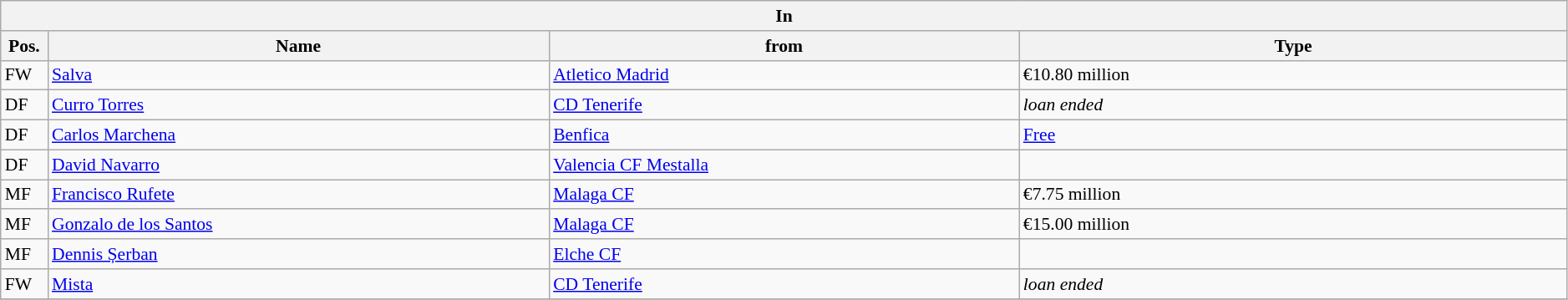<table class="wikitable" style="font-size:90%;width:99%;">
<tr>
<th colspan="4">In</th>
</tr>
<tr>
<th width=3%>Pos.</th>
<th width=32%>Name</th>
<th width=30%>from</th>
<th width=35%>Type</th>
</tr>
<tr>
<td>FW</td>
<td><a href='#'>Salva</a></td>
<td><a href='#'>Atletico Madrid</a></td>
<td>€10.80 million</td>
</tr>
<tr>
<td>DF</td>
<td><a href='#'>Curro Torres</a></td>
<td><a href='#'>CD Tenerife</a></td>
<td><em>loan ended</em></td>
</tr>
<tr>
<td>DF</td>
<td><a href='#'>Carlos Marchena</a></td>
<td><a href='#'>Benfica</a></td>
<td><a href='#'>Free</a></td>
</tr>
<tr>
<td>DF</td>
<td><a href='#'>David Navarro</a></td>
<td><a href='#'>Valencia CF Mestalla</a></td>
<td></td>
</tr>
<tr>
<td>MF</td>
<td><a href='#'>Francisco Rufete</a></td>
<td><a href='#'>Malaga CF</a></td>
<td>€7.75 million</td>
</tr>
<tr>
<td>MF</td>
<td><a href='#'>Gonzalo de los Santos</a></td>
<td><a href='#'>Malaga CF</a></td>
<td>€15.00 million</td>
</tr>
<tr>
<td>MF</td>
<td><a href='#'>Dennis Șerban</a></td>
<td><a href='#'>Elche CF</a></td>
<td></td>
</tr>
<tr>
<td>FW</td>
<td><a href='#'>Mista</a></td>
<td><a href='#'>CD Tenerife</a></td>
<td><em>loan ended</em></td>
</tr>
<tr>
</tr>
</table>
